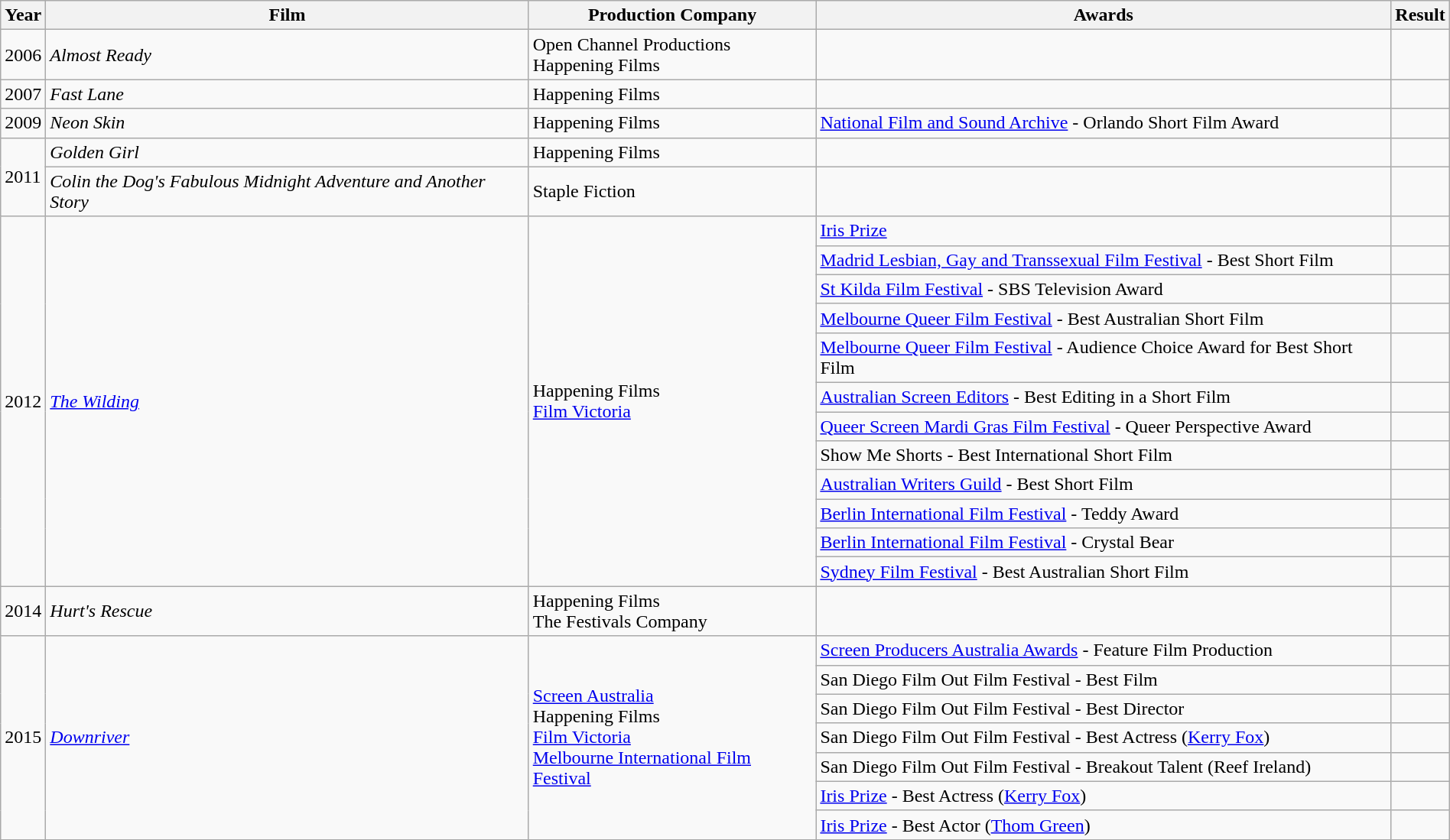<table class="wikitable sortable" style="margin: 1em auto;">
<tr>
<th>Year</th>
<th>Film</th>
<th>Production Company</th>
<th>Awards</th>
<th>Result</th>
</tr>
<tr>
<td>2006</td>
<td><em>Almost Ready</em></td>
<td>Open Channel Productions<br>Happening Films</td>
<td></td>
<td></td>
</tr>
<tr>
<td>2007</td>
<td><em>Fast Lane</em></td>
<td>Happening Films</td>
<td></td>
<td></td>
</tr>
<tr>
<td>2009</td>
<td><em>Neon Skin</em></td>
<td>Happening Films</td>
<td><a href='#'>National Film and Sound Archive</a> - Orlando Short Film Award</td>
<td></td>
</tr>
<tr>
<td rowspan="2">2011</td>
<td><em>Golden Girl</em></td>
<td>Happening Films</td>
<td></td>
<td></td>
</tr>
<tr>
<td><em>Colin the Dog's Fabulous Midnight Adventure and Another Story</em></td>
<td>Staple Fiction</td>
<td></td>
<td></td>
</tr>
<tr>
<td rowspan="12">2012</td>
<td rowspan="12"><em><a href='#'>The Wilding</a></em></td>
<td rowspan="12">Happening Films<br><a href='#'>Film Victoria</a></td>
<td><a href='#'>Iris Prize</a></td>
<td></td>
</tr>
<tr>
<td><a href='#'>Madrid Lesbian, Gay and Transsexual Film Festival</a> - Best Short Film</td>
<td></td>
</tr>
<tr>
<td><a href='#'>St Kilda Film Festival</a> - SBS Television Award</td>
<td></td>
</tr>
<tr>
<td><a href='#'>Melbourne Queer Film Festival</a> - Best Australian Short Film</td>
<td></td>
</tr>
<tr>
<td><a href='#'>Melbourne Queer Film Festival</a> - Audience Choice Award for Best Short Film</td>
<td></td>
</tr>
<tr>
<td><a href='#'>Australian Screen Editors</a> - Best Editing in a Short Film</td>
<td></td>
</tr>
<tr>
<td><a href='#'>Queer Screen Mardi Gras Film Festival</a> - Queer Perspective Award</td>
<td></td>
</tr>
<tr>
<td>Show Me Shorts - Best International Short Film</td>
<td></td>
</tr>
<tr>
<td><a href='#'>Australian Writers Guild</a> - Best Short Film</td>
<td></td>
</tr>
<tr>
<td><a href='#'>Berlin International Film Festival</a> - Teddy Award</td>
<td></td>
</tr>
<tr>
<td><a href='#'>Berlin International Film Festival</a> - Crystal Bear</td>
<td></td>
</tr>
<tr>
<td><a href='#'>Sydney Film Festival</a> - Best Australian Short Film</td>
<td></td>
</tr>
<tr>
<td>2014</td>
<td><em>Hurt's Rescue</em></td>
<td>Happening Films <br> The Festivals Company</td>
<td></td>
<td></td>
</tr>
<tr>
<td rowspan="7">2015</td>
<td rowspan="7"><em><a href='#'>Downriver</a></em></td>
<td rowspan="7"><a href='#'>Screen Australia</a> <br> Happening Films <br> <a href='#'>Film Victoria</a> <br> <a href='#'>Melbourne International Film Festival</a></td>
<td><a href='#'>Screen Producers Australia Awards</a> - Feature Film Production</td>
<td></td>
</tr>
<tr>
<td>San Diego Film Out Film Festival - Best Film</td>
<td></td>
</tr>
<tr>
<td>San Diego Film Out Film Festival - Best Director</td>
<td></td>
</tr>
<tr>
<td>San Diego Film Out Film Festival - Best Actress (<a href='#'>Kerry Fox</a>)</td>
<td></td>
</tr>
<tr>
<td>San Diego Film Out Film Festival - Breakout Talent (Reef Ireland)</td>
<td></td>
</tr>
<tr>
<td><a href='#'>Iris Prize</a> - Best Actress (<a href='#'>Kerry Fox</a>)</td>
<td></td>
</tr>
<tr>
<td><a href='#'>Iris Prize</a> - Best Actor (<a href='#'>Thom Green</a>)</td>
<td></td>
</tr>
<tr>
</tr>
</table>
